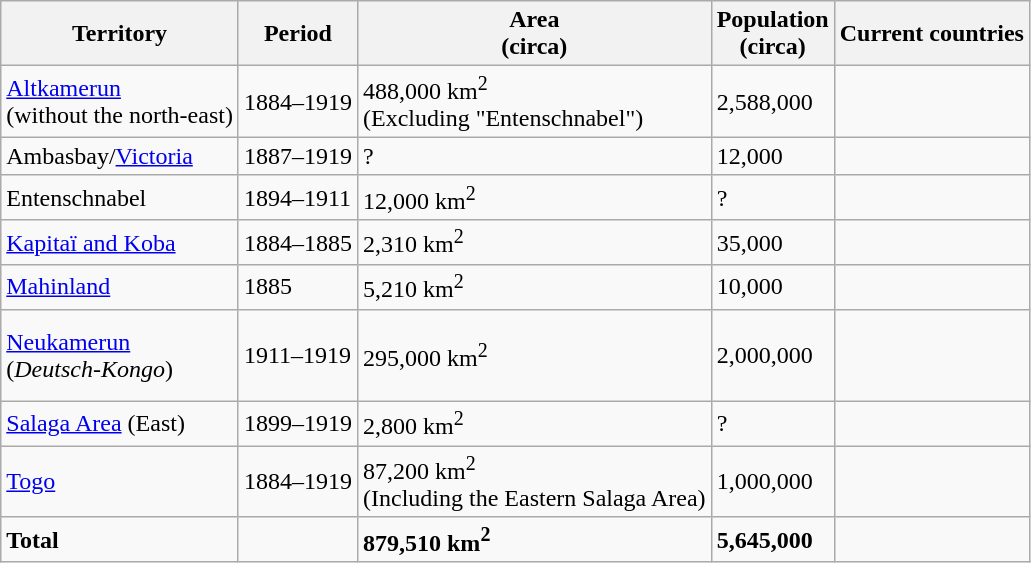<table class="wikitable">
<tr>
<th>Territory</th>
<th>Period</th>
<th>Area<br>(circa)</th>
<th>Population<br>(circa)</th>
<th>Current countries</th>
</tr>
<tr>
<td><a href='#'>Altkamerun</a><br>(without the north-east)</td>
<td>1884–1919</td>
<td>488,000 km<sup>2</sup><br>(Excluding "Entenschnabel")</td>
<td>2,588,000</td>
<td><br></td>
</tr>
<tr>
<td>Ambasbay/<a href='#'>Victoria</a></td>
<td>1887–1919</td>
<td>?</td>
<td>12,000</td>
<td></td>
</tr>
<tr>
<td>Entenschnabel</td>
<td>1894–1911</td>
<td>12,000 km<sup>2</sup></td>
<td>?</td>
<td><br></td>
</tr>
<tr>
<td><a href='#'>Kapitaï and Koba</a></td>
<td>1884–1885</td>
<td>2,310 km<sup>2</sup></td>
<td>35,000</td>
<td></td>
</tr>
<tr>
<td><a href='#'>Mahinland</a></td>
<td>1885</td>
<td>5,210 km<sup>2</sup></td>
<td>10,000</td>
<td></td>
</tr>
<tr>
<td><a href='#'>Neukamerun</a><br>(<em>Deutsch-Kongo</em>)</td>
<td>1911–1919</td>
<td>295,000 km<sup>2</sup></td>
<td>2,000,000</td>
<td><br><br> <br></td>
</tr>
<tr>
<td><a href='#'>Salaga Area</a> (East)</td>
<td>1899–1919</td>
<td>2,800 km<sup>2</sup></td>
<td>?</td>
<td></td>
</tr>
<tr>
<td><a href='#'>Togo</a></td>
<td>1884–1919</td>
<td>87,200 km<sup>2</sup><br>(Including the Eastern Salaga Area)</td>
<td>1,000,000</td>
<td><br></td>
</tr>
<tr>
<td><strong>Total</strong></td>
<td></td>
<td><strong>879,510 km<sup>2</sup></strong></td>
<td><strong>5,645,000</strong></td>
<td></td>
</tr>
</table>
